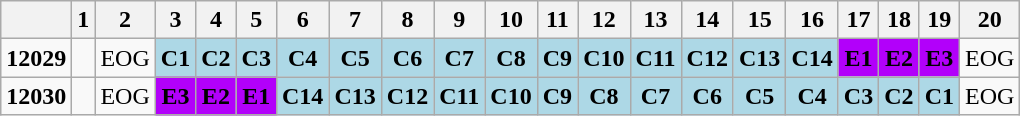<table class="wikitable plainrowheaders unsortable" style="text-align:center">
<tr>
<th></th>
<th>1</th>
<th>2</th>
<th>3</th>
<th>4</th>
<th>5</th>
<th>6</th>
<th>7</th>
<th>8</th>
<th>9</th>
<th>10</th>
<th>11</th>
<th>12</th>
<th>13</th>
<th>14</th>
<th>15</th>
<th>16</th>
<th>17</th>
<th>18</th>
<th>19</th>
<th>20</th>
</tr>
<tr>
<td><strong>12029</strong></td>
<td></td>
<td>EOG</td>
<th rowspan="1" scope="col" style="background:#ADD8E6;">C1</th>
<th rowspan="1" scope="col" style="background:#ADD8E6;">C2</th>
<th rowspan="1" scope="col" style="background:#ADD8E6;">C3</th>
<th rowspan="1" scope="col" style="background:#ADD8E6;">C4</th>
<th rowspan="1" scope="col" style="background:#ADD8E6;">C5</th>
<th rowspan="1" scope="col" style="background:#ADD8E6;">C6</th>
<th rowspan="1" scope="col" style="background:#ADD8E6;">C7</th>
<th rowspan="1" scope="col" style="background:#ADD8E6;">C8</th>
<th rowspan="1" scope="col" style="background:#ADD8E6;">C9</th>
<th rowspan="1" scope="col" style="background:#ADD8E6;">C10</th>
<th rowspan="1" scope="col" style="background:#ADD8E6;">C11</th>
<th rowspan="1" scope="col" style="background:#ADD8E6;">C12</th>
<th rowspan="1" scope="col" style="background:#ADD8E6;">C13</th>
<th rowspan="1" scope="col" style="background:#ADD8E6;">C14</th>
<th rowspan="1" scope="col" style="background:#B200FA;">E1</th>
<th rowspan="1" scope="col" style="background:#B200FA;">E2</th>
<th rowspan="1" scope="col" style="background:#B200FA;">E3</th>
<td>EOG</td>
</tr>
<tr>
<td><strong>12030</strong></td>
<td></td>
<td>EOG</td>
<th rowspan="1" scope="col" style="background:#B200FA;">E3</th>
<th rowspan="1" scope="col" style="background:#B200FA;">E2</th>
<th rowspan="1" scope="col" style="background:#B200FA;">E1</th>
<th rowspan="1" scope="col" style="background:#ADD8E6;">C14</th>
<th rowspan="1" scope="col" style="background:#ADD8E6;">C13</th>
<th rowspan="1" scope="col" style="background:#ADD8E6;">C12</th>
<th rowspan="1" scope="col" style="background:#ADD8E6;">C11</th>
<th rowspan="1" scope="col" style="background:#ADD8E6;">C10</th>
<th rowspan="1" scope="col" style="background:#ADD8E6;">C9</th>
<th rowspan="1" scope="col" style="background:#ADD8E6;">C8</th>
<th rowspan="1" scope="col" style="background:#ADD8E6;">C7</th>
<th rowspan="1" scope="col" style="background:#ADD8E6;">C6</th>
<th rowspan="1" scope="col" style="background:#ADD8E6;">C5</th>
<th rowspan="1" scope="col" style="background:#ADD8E6;">C4</th>
<th rowspan="1" scope="col" style="background:#ADD8E6;">C3</th>
<th rowspan="1" scope="col" style="background:#ADD8E6;">C2</th>
<th rowspan="1" scope="col" style="background:#ADD8E6;">C1</th>
<td>EOG</td>
</tr>
</table>
